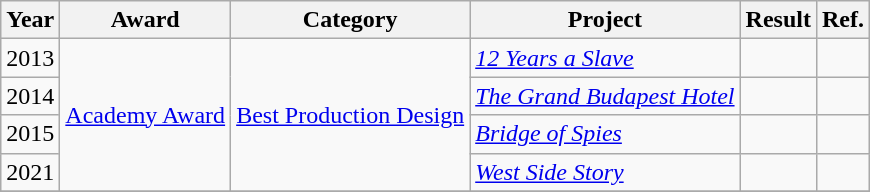<table class="wikitable">
<tr>
<th>Year</th>
<th>Award</th>
<th>Category</th>
<th>Project</th>
<th>Result</th>
<th>Ref.</th>
</tr>
<tr>
<td>2013</td>
<td rowspan=4><a href='#'>Academy Award</a></td>
<td rowspan=4><a href='#'>Best Production Design</a></td>
<td><em><a href='#'>12 Years a Slave</a></em></td>
<td></td>
<td></td>
</tr>
<tr>
<td>2014</td>
<td><em><a href='#'>The Grand Budapest Hotel</a></em></td>
<td></td>
<td></td>
</tr>
<tr>
<td>2015</td>
<td><em><a href='#'>Bridge of Spies</a></em></td>
<td></td>
<td></td>
</tr>
<tr>
<td>2021</td>
<td><em><a href='#'>West Side Story</a></em></td>
<td></td>
<td></td>
</tr>
<tr>
</tr>
</table>
